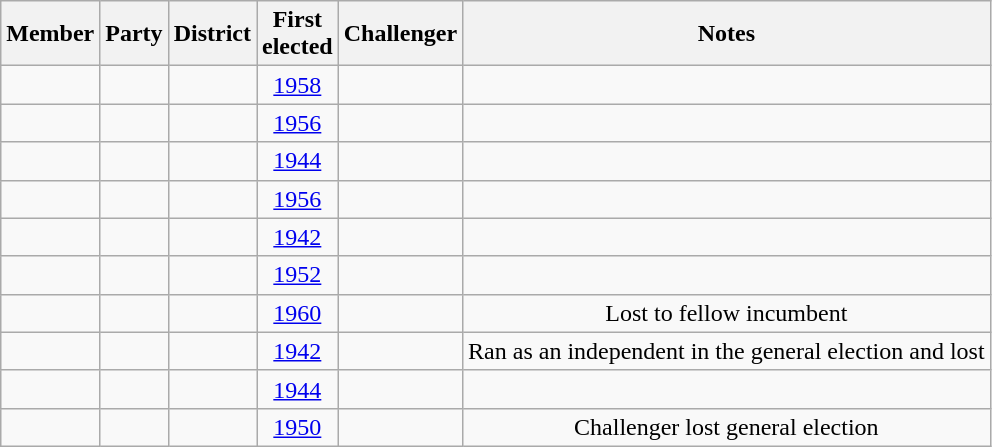<table class="wikitable sortable" style=text-align:center>
<tr>
<th>Member</th>
<th>Party</th>
<th>District</th>
<th>First<br>elected</th>
<th>Challenger</th>
<th>Notes</th>
</tr>
<tr>
<td></td>
<td></td>
<td></td>
<td><a href='#'>1958</a></td>
<td></td>
<td></td>
</tr>
<tr>
<td></td>
<td></td>
<td></td>
<td><a href='#'>1956</a></td>
<td></td>
<td></td>
</tr>
<tr>
<td></td>
<td></td>
<td></td>
<td><a href='#'>1944</a></td>
<td></td>
<td></td>
</tr>
<tr>
<td></td>
<td></td>
<td></td>
<td><a href='#'>1956</a></td>
<td></td>
<td></td>
</tr>
<tr>
<td></td>
<td></td>
<td></td>
<td><a href='#'>1942</a></td>
<td></td>
<td></td>
</tr>
<tr>
<td></td>
<td></td>
<td></td>
<td><a href='#'>1952</a></td>
<td></td>
<td></td>
</tr>
<tr>
<td></td>
<td></td>
<td></td>
<td><a href='#'>1960</a></td>
<td></td>
<td>Lost to fellow incumbent</td>
</tr>
<tr>
<td></td>
<td></td>
<td></td>
<td><a href='#'>1942</a></td>
<td></td>
<td>Ran as an independent in the general election and lost</td>
</tr>
<tr>
<td></td>
<td></td>
<td></td>
<td><a href='#'>1944</a></td>
<td></td>
<td></td>
</tr>
<tr>
<td></td>
<td></td>
<td></td>
<td><a href='#'>1950</a></td>
<td></td>
<td>Challenger lost general election</td>
</tr>
</table>
